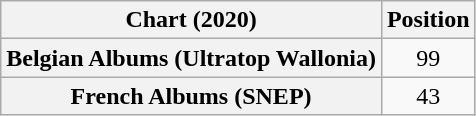<table class="wikitable sortable plainrowheaders" style="text-align:center">
<tr>
<th scope="col">Chart (2020)</th>
<th scope="col">Position</th>
</tr>
<tr>
<th scope="row">Belgian Albums (Ultratop Wallonia)</th>
<td>99</td>
</tr>
<tr>
<th scope="row">French Albums (SNEP)</th>
<td>43</td>
</tr>
</table>
